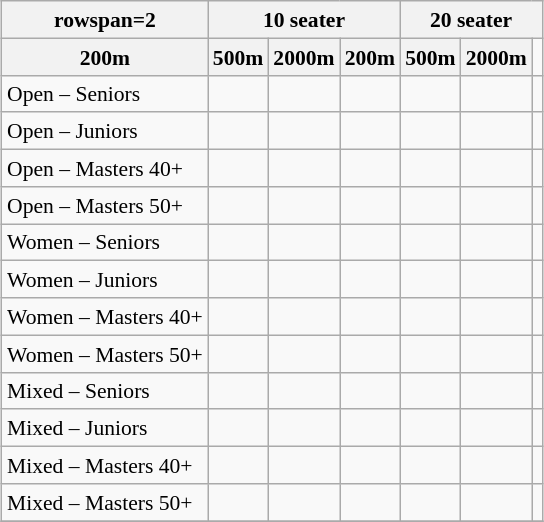<table class="wikitable" style="margin:0.5em auto; font-size:90%; line-height:1.25em; text-align:center;">
<tr>
<th>rowspan=2 </th>
<th colspan=3>10 seater</th>
<th colspan=3>20 seater</th>
</tr>
<tr>
<th>200m</th>
<th>500m</th>
<th>2000m</th>
<th>200m</th>
<th>500m</th>
<th>2000m</th>
</tr>
<tr>
<td align=left>Open – Seniors</td>
<td></td>
<td></td>
<td></td>
<td></td>
<td></td>
<td></td>
</tr>
<tr>
<td align=left>Open – Juniors</td>
<td></td>
<td></td>
<td></td>
<td></td>
<td></td>
<td></td>
</tr>
<tr>
<td align=left>Open – Masters 40+</td>
<td></td>
<td></td>
<td></td>
<td></td>
<td></td>
<td></td>
</tr>
<tr>
<td align=left>Open – Masters 50+</td>
<td></td>
<td></td>
<td></td>
<td></td>
<td></td>
<td></td>
</tr>
<tr>
<td align=left>Women – Seniors</td>
<td></td>
<td></td>
<td></td>
<td></td>
<td></td>
<td></td>
</tr>
<tr>
<td align=left>Women – Juniors</td>
<td></td>
<td></td>
<td></td>
<td></td>
<td></td>
<td></td>
</tr>
<tr>
<td align=left>Women – Masters 40+</td>
<td></td>
<td></td>
<td></td>
<td></td>
<td></td>
<td></td>
</tr>
<tr>
<td align=left>Women – Masters 50+</td>
<td></td>
<td></td>
<td></td>
<td></td>
<td></td>
<td></td>
</tr>
<tr>
<td align=left>Mixed – Seniors</td>
<td></td>
<td></td>
<td></td>
<td></td>
<td></td>
<td></td>
</tr>
<tr>
<td align=left>Mixed – Juniors</td>
<td></td>
<td></td>
<td></td>
<td></td>
<td></td>
<td></td>
</tr>
<tr>
<td align=left>Mixed – Masters 40+</td>
<td></td>
<td></td>
<td></td>
<td></td>
<td></td>
<td></td>
</tr>
<tr>
<td align=left>Mixed – Masters 50+</td>
<td></td>
<td></td>
<td></td>
<td></td>
<td></td>
<td></td>
</tr>
<tr>
</tr>
</table>
